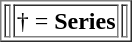<table style="float: right;" border="1">
<tr>
<td></td>
<td rowspan="2">† = <strong>Series</strong></td>
<td></td>
</tr>
</table>
